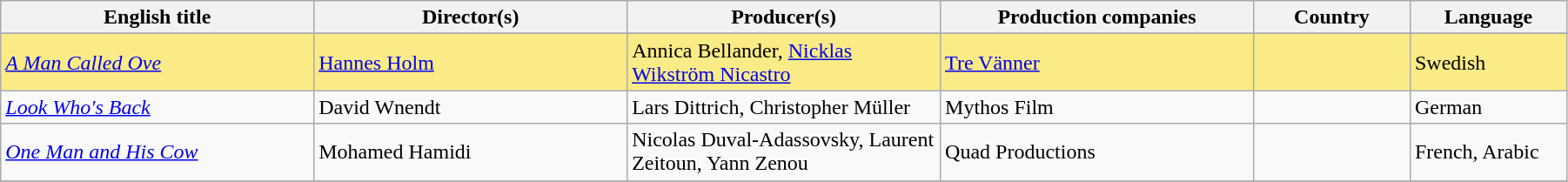<table class="sortable wikitable" width="95%" cellpadding="5">
<tr>
<th width="20%">English title</th>
<th width="20%">Director(s)</th>
<th width="20%">Producer(s)</th>
<th width="20%">Production companies</th>
<th width="10%">Country</th>
<th width="10%">Language</th>
</tr>
<tr>
</tr>
<tr style="background:#FAEB86">
<td><em><a href='#'>A Man Called Ove</a></em></td>
<td><a href='#'>Hannes Holm</a></td>
<td>Annica Bellander, <a href='#'>Nicklas Wikström Nicastro</a></td>
<td><a href='#'>Tre Vänner</a></td>
<td></td>
<td>Swedish</td>
</tr>
<tr>
<td><em><a href='#'>Look Who's Back</a></em></td>
<td>David Wnendt</td>
<td>Lars Dittrich, Christopher Müller</td>
<td>Mythos Film</td>
<td></td>
<td>German</td>
</tr>
<tr>
<td><em><a href='#'>One Man and His Cow</a></em></td>
<td>Mohamed Hamidi</td>
<td>Nicolas Duval-Adassovsky, Laurent Zeitoun, Yann Zenou</td>
<td>Quad Productions</td>
<td> </td>
<td>French, Arabic</td>
</tr>
<tr>
</tr>
</table>
